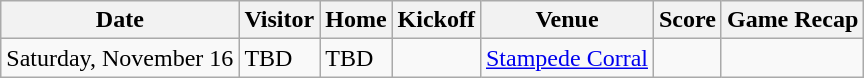<table class="wikitable">
<tr>
<th>Date</th>
<th>Visitor</th>
<th>Home</th>
<th>Kickoff</th>
<th>Venue</th>
<th>Score</th>
<th>Game Recap</th>
</tr>
<tr>
<td>Saturday, November 16</td>
<td>TBD</td>
<td>TBD</td>
<td></td>
<td><a href='#'>Stampede Corral</a></td>
<td></td>
<td></td>
</tr>
</table>
